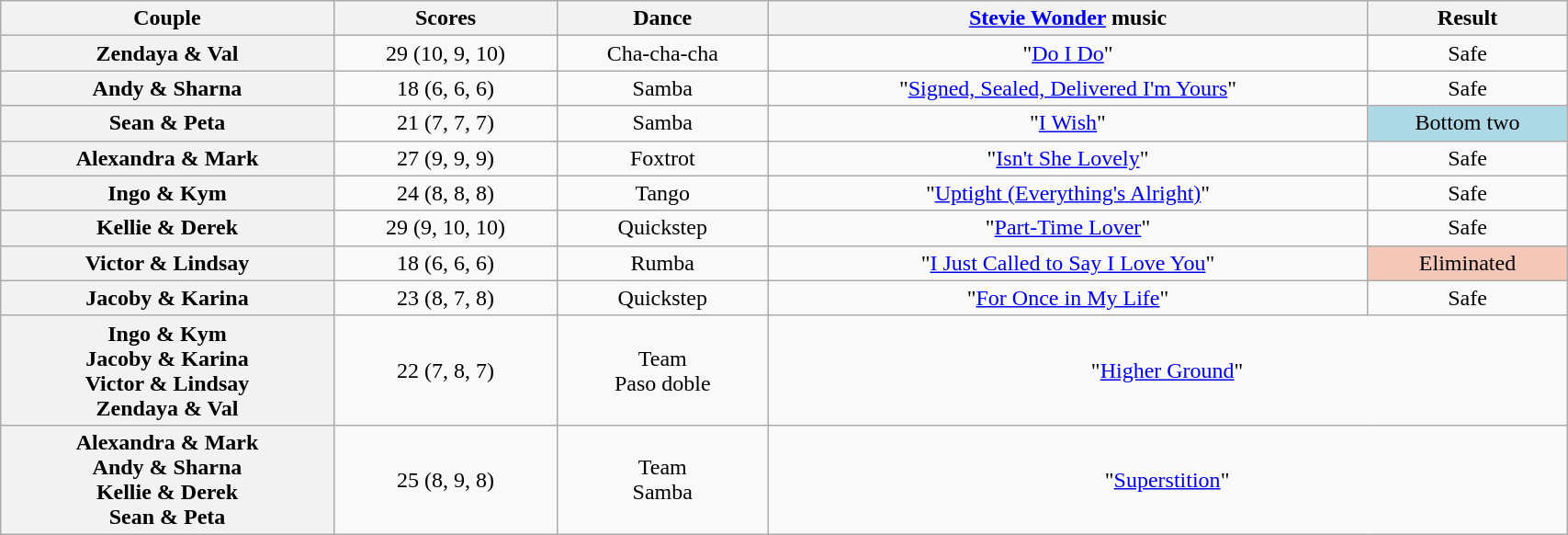<table class="wikitable sortable" style="text-align:center; width:90%">
<tr>
<th scope="col">Couple</th>
<th scope="col">Scores</th>
<th scope="col" class="unsortable">Dance</th>
<th scope="col" class="unsortable"><a href='#'>Stevie Wonder</a> music</th>
<th scope="col" class="unsortable">Result</th>
</tr>
<tr>
<th scope="row">Zendaya & Val</th>
<td>29 (10, 9, 10)</td>
<td>Cha-cha-cha</td>
<td>"<a href='#'>Do I Do</a>"</td>
<td>Safe</td>
</tr>
<tr>
<th scope="row">Andy & Sharna</th>
<td>18 (6, 6, 6)</td>
<td>Samba</td>
<td>"<a href='#'>Signed, Sealed, Delivered I'm Yours</a>"</td>
<td>Safe</td>
</tr>
<tr>
<th scope="row">Sean & Peta</th>
<td>21 (7, 7, 7)</td>
<td>Samba</td>
<td>"<a href='#'>I Wish</a>"</td>
<td bgcolor=lightblue>Bottom two</td>
</tr>
<tr>
<th scope="row">Alexandra & Mark</th>
<td>27 (9, 9, 9)</td>
<td>Foxtrot</td>
<td>"<a href='#'>Isn't She Lovely</a>"</td>
<td>Safe</td>
</tr>
<tr>
<th scope="row">Ingo & Kym</th>
<td>24 (8, 8, 8)</td>
<td>Tango</td>
<td>"<a href='#'>Uptight (Everything's Alright)</a>"</td>
<td>Safe</td>
</tr>
<tr>
<th scope="row">Kellie & Derek</th>
<td>29 (9, 10, 10)</td>
<td>Quickstep</td>
<td>"<a href='#'>Part-Time Lover</a>"</td>
<td>Safe</td>
</tr>
<tr>
<th scope="row">Victor & Lindsay</th>
<td>18 (6, 6, 6)</td>
<td>Rumba</td>
<td>"<a href='#'>I Just Called to Say I Love You</a>"</td>
<td bgcolor=f4c7b8>Eliminated</td>
</tr>
<tr>
<th scope="row">Jacoby & Karina</th>
<td>23 (8, 7, 8)</td>
<td>Quickstep</td>
<td>"<a href='#'>For Once in My Life</a>"</td>
<td>Safe</td>
</tr>
<tr>
<th scope="row">Ingo & Kym<br>Jacoby & Karina<br>Victor & Lindsay<br>Zendaya & Val</th>
<td>22 (7, 8, 7)</td>
<td>Team<br>Paso doble</td>
<td colspan=2>"<a href='#'>Higher Ground</a>"</td>
</tr>
<tr>
<th scope="row">Alexandra & Mark<br>Andy & Sharna<br>Kellie & Derek<br>Sean & Peta</th>
<td>25 (8, 9, 8)</td>
<td>Team<br>Samba</td>
<td colspan=2>"<a href='#'>Superstition</a>"</td>
</tr>
</table>
